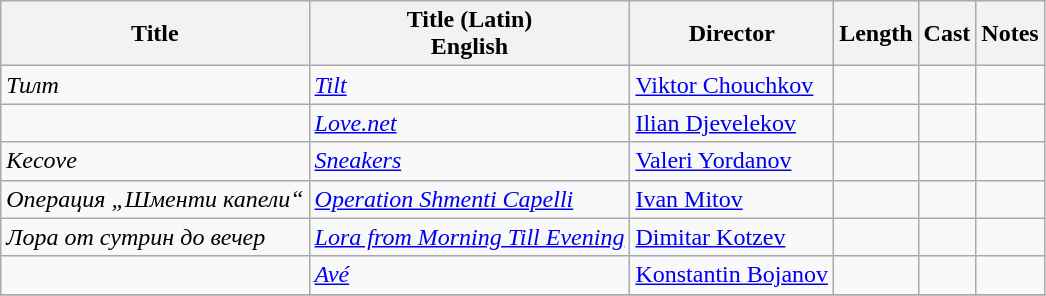<table class="wikitable">
<tr>
<th>Title</th>
<th>Title (Latin)<br>English</th>
<th>Director</th>
<th>Length</th>
<th>Cast</th>
<th>Notes</th>
</tr>
<tr>
<td><em>Тилт</em></td>
<td><em><a href='#'>Tilt</a></em></td>
<td><a href='#'>Viktor Chouchkov</a></td>
<td></td>
<td></td>
<td></td>
</tr>
<tr>
<td></td>
<td><em><a href='#'>Love.net</a></em></td>
<td><a href='#'>Ilian Djevelekov</a></td>
<td></td>
<td></td>
<td></td>
</tr>
<tr>
<td><em>Kecove</em></td>
<td><em><a href='#'>Sneakers</a></em></td>
<td><a href='#'>Valeri Yordanov</a></td>
<td></td>
<td></td>
<td></td>
</tr>
<tr>
<td><em>Операция „Шменти капели“</em></td>
<td><em><a href='#'>Operation Shmenti Capelli</a></em></td>
<td><a href='#'>Ivan Mitov</a></td>
<td></td>
<td></td>
<td></td>
</tr>
<tr>
<td><em>Лора от сутрин до вечер</em></td>
<td><em><a href='#'>Lora from Morning Till Evening</a></em></td>
<td><a href='#'>Dimitar Kotzev</a></td>
<td></td>
<td></td>
<td></td>
</tr>
<tr>
<td></td>
<td><em><a href='#'>Avé</a></em></td>
<td><a href='#'>Konstantin Bojanov</a></td>
<td></td>
<td></td>
<td></td>
</tr>
<tr>
</tr>
</table>
